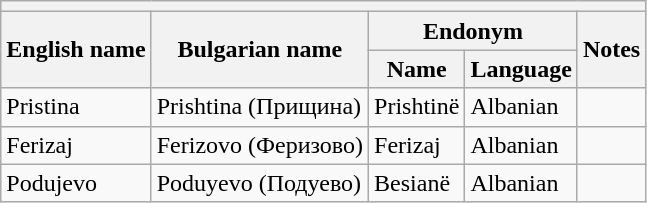<table class="wikitable sortable">
<tr>
<th colspan="5"></th>
</tr>
<tr>
<th rowspan="2">English name</th>
<th rowspan="2">Bulgarian name</th>
<th colspan="2">Endonym</th>
<th rowspan="2">Notes</th>
</tr>
<tr>
<th>Name</th>
<th>Language</th>
</tr>
<tr>
<td>Pristina</td>
<td>Prishtina (Прищина)</td>
<td>Prishtinë</td>
<td>Albanian</td>
<td></td>
</tr>
<tr>
<td>Ferizaj</td>
<td>Ferizovo (Феризово)</td>
<td>Ferizaj</td>
<td>Albanian</td>
<td></td>
</tr>
<tr>
<td>Podujevo</td>
<td>Poduyevo (Подуево)</td>
<td>Besianë</td>
<td>Albanian</td>
<td></td>
</tr>
</table>
